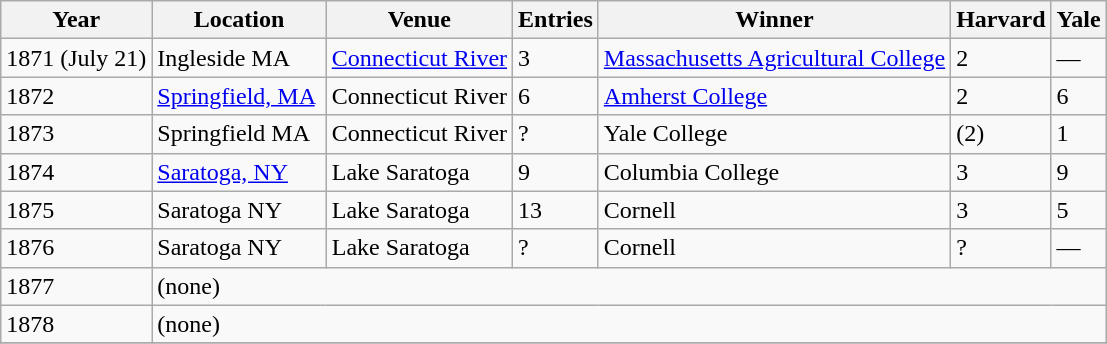<table class=wikitable>
<tr>
<th>Year</th>
<th>Location</th>
<th>Venue</th>
<th>Entries</th>
<th>Winner</th>
<th>Harvard</th>
<th>Yale</th>
</tr>
<tr>
<td>1871 (July 21)</td>
<td>Ingleside MA</td>
<td><a href='#'>Connecticut River</a></td>
<td>3</td>
<td><a href='#'>Massachusetts Agricultural College</a></td>
<td>2</td>
<td>—</td>
</tr>
<tr>
<td>1872</td>
<td><a href='#'>Springfield, MA</a> </td>
<td>Connecticut River</td>
<td>6</td>
<td><a href='#'>Amherst College</a></td>
<td>2</td>
<td>6</td>
</tr>
<tr>
<td>1873</td>
<td>Springfield MA</td>
<td>Connecticut River</td>
<td>?</td>
<td>Yale College</td>
<td>(2)</td>
<td>1</td>
</tr>
<tr>
<td>1874</td>
<td><a href='#'>Saratoga, NY</a></td>
<td>Lake Saratoga</td>
<td>9</td>
<td>Columbia College</td>
<td>3</td>
<td>9</td>
</tr>
<tr>
<td>1875</td>
<td>Saratoga NY</td>
<td>Lake Saratoga </td>
<td>13</td>
<td>Cornell</td>
<td>3</td>
<td>5</td>
</tr>
<tr>
<td>1876</td>
<td>Saratoga NY</td>
<td>Lake Saratoga</td>
<td>?</td>
<td>Cornell</td>
<td>?</td>
<td>—</td>
</tr>
<tr>
<td>1877</td>
<td colspan=6>(none)</td>
</tr>
<tr>
<td>1878</td>
<td colspan=6>(none)</td>
</tr>
<tr>
</tr>
</table>
